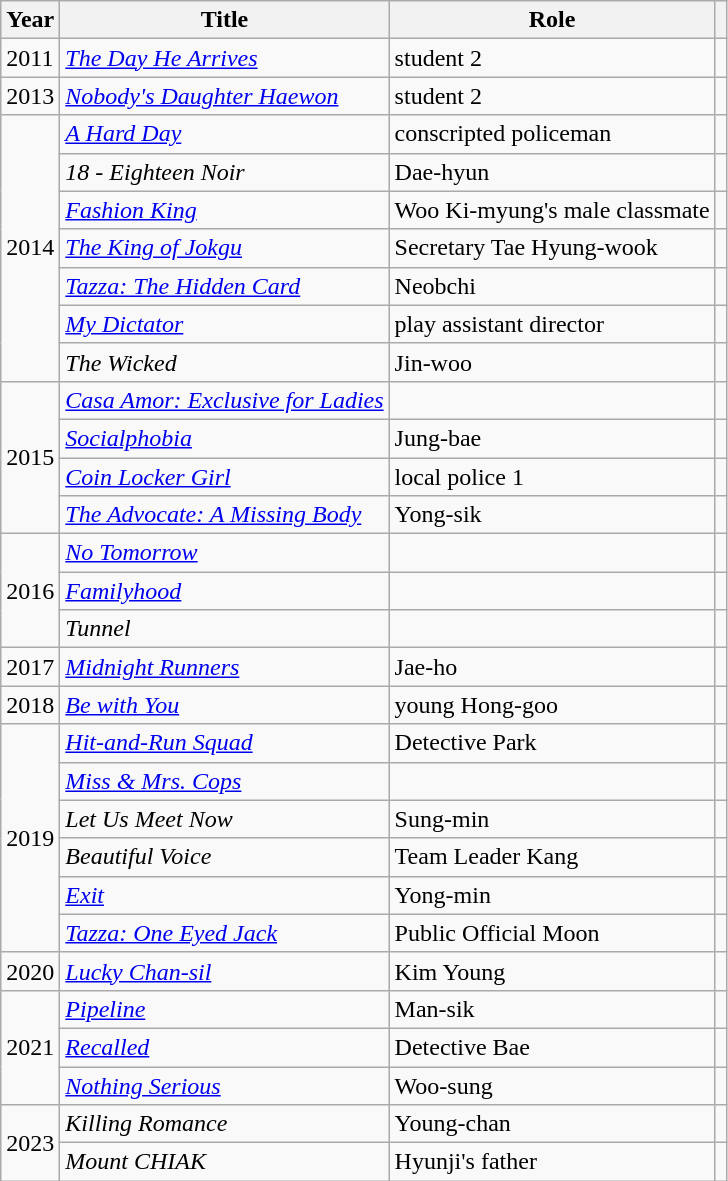<table class="wikitable sortable plainrowheaders">
<tr>
<th>Year</th>
<th>Title</th>
<th>Role</th>
<th></th>
</tr>
<tr>
<td>2011</td>
<td><em><a href='#'>The Day He Arrives</a></em></td>
<td>student 2</td>
<td></td>
</tr>
<tr>
<td>2013</td>
<td><em><a href='#'>Nobody's Daughter Haewon</a></em></td>
<td>student 2</td>
<td></td>
</tr>
<tr>
<td rowspan="7">2014</td>
<td><em><a href='#'>A Hard Day</a></em></td>
<td>conscripted policeman</td>
<td></td>
</tr>
<tr>
<td><em>18 - Eighteen Noir</em></td>
<td>Dae-hyun</td>
<td></td>
</tr>
<tr>
<td><em><a href='#'>Fashion King</a></em></td>
<td>Woo Ki-myung's male classmate</td>
<td></td>
</tr>
<tr>
<td><em><a href='#'>The King of Jokgu</a></em></td>
<td>Secretary Tae Hyung-wook</td>
<td></td>
</tr>
<tr>
<td><em><a href='#'>Tazza: The Hidden Card</a></em></td>
<td>Neobchi</td>
<td></td>
</tr>
<tr>
<td><em><a href='#'>My Dictator</a></em></td>
<td>play assistant director</td>
<td></td>
</tr>
<tr>
<td><em>The Wicked</em></td>
<td>Jin-woo</td>
<td></td>
</tr>
<tr>
<td rowspan="4">2015</td>
<td><em><a href='#'>Casa Amor: Exclusive for Ladies</a></em></td>
<td></td>
<td></td>
</tr>
<tr>
<td><em><a href='#'>Socialphobia</a></em></td>
<td>Jung-bae</td>
<td></td>
</tr>
<tr>
<td><em><a href='#'>Coin Locker Girl</a></em></td>
<td>local police 1</td>
<td></td>
</tr>
<tr>
<td><em><a href='#'>The Advocate: A Missing Body</a></em></td>
<td>Yong-sik</td>
<td></td>
</tr>
<tr>
<td rowspan="3">2016</td>
<td><em><a href='#'>No Tomorrow</a></em></td>
<td></td>
<td></td>
</tr>
<tr>
<td><em><a href='#'>Familyhood</a></em></td>
<td></td>
<td></td>
</tr>
<tr>
<td><em>Tunnel</em></td>
<td></td>
<td></td>
</tr>
<tr>
<td>2017</td>
<td><em><a href='#'>Midnight Runners</a></em></td>
<td>Jae-ho</td>
<td></td>
</tr>
<tr>
<td>2018</td>
<td><em><a href='#'>Be with You</a></em></td>
<td>young Hong-goo</td>
<td></td>
</tr>
<tr>
<td rowspan="6">2019</td>
<td><em><a href='#'>Hit-and-Run Squad</a></em></td>
<td>Detective Park</td>
<td></td>
</tr>
<tr>
<td><em><a href='#'>Miss & Mrs. Cops</a></em></td>
<td></td>
<td></td>
</tr>
<tr>
<td><em>Let Us Meet Now</em></td>
<td>Sung-min</td>
<td></td>
</tr>
<tr>
<td><em>Beautiful Voice</em></td>
<td>Team Leader Kang</td>
<td></td>
</tr>
<tr>
<td><em><a href='#'>Exit</a></em></td>
<td>Yong-min</td>
<td></td>
</tr>
<tr>
<td><em><a href='#'>Tazza: One Eyed Jack</a></em></td>
<td>Public Official Moon</td>
<td></td>
</tr>
<tr>
<td>2020</td>
<td><em><a href='#'>Lucky Chan-sil</a></em></td>
<td>Kim Young</td>
<td></td>
</tr>
<tr>
<td rowspan="3">2021</td>
<td><em><a href='#'>Pipeline</a></em></td>
<td>Man-sik</td>
<td></td>
</tr>
<tr>
<td><em><a href='#'>Recalled</a></em></td>
<td>Detective Bae</td>
<td></td>
</tr>
<tr>
<td><em><a href='#'>Nothing Serious</a></em></td>
<td>Woo-sung</td>
<td></td>
</tr>
<tr>
<td rowspan=2>2023</td>
<td><em>Killing Romance</em></td>
<td>Young-chan</td>
<td></td>
</tr>
<tr>
<td><em>Mount CHIAK</em></td>
<td>Hyunji's father</td>
<td></td>
</tr>
</table>
